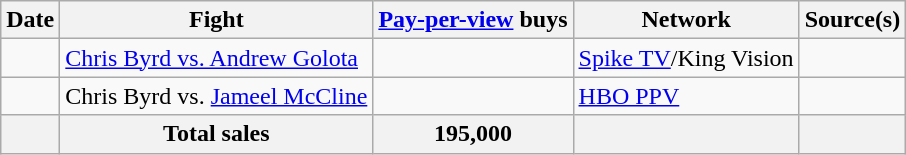<table class="wikitable">
<tr>
<th>Date</th>
<th>Fight</th>
<th><a href='#'>Pay-per-view</a> buys</th>
<th>Network</th>
<th>Source(s)</th>
</tr>
<tr>
<td align=center></td>
<td><a href='#'>Chris Byrd vs. Andrew Golota</a></td>
<td></td>
<td><a href='#'>Spike TV</a>/King Vision</td>
<td></td>
</tr>
<tr>
<td align=center></td>
<td>Chris Byrd vs. <a href='#'>Jameel McCline</a></td>
<td></td>
<td><a href='#'>HBO PPV</a></td>
<td></td>
</tr>
<tr>
<th></th>
<th>Total sales</th>
<th>195,000</th>
<th></th>
<th></th>
</tr>
</table>
